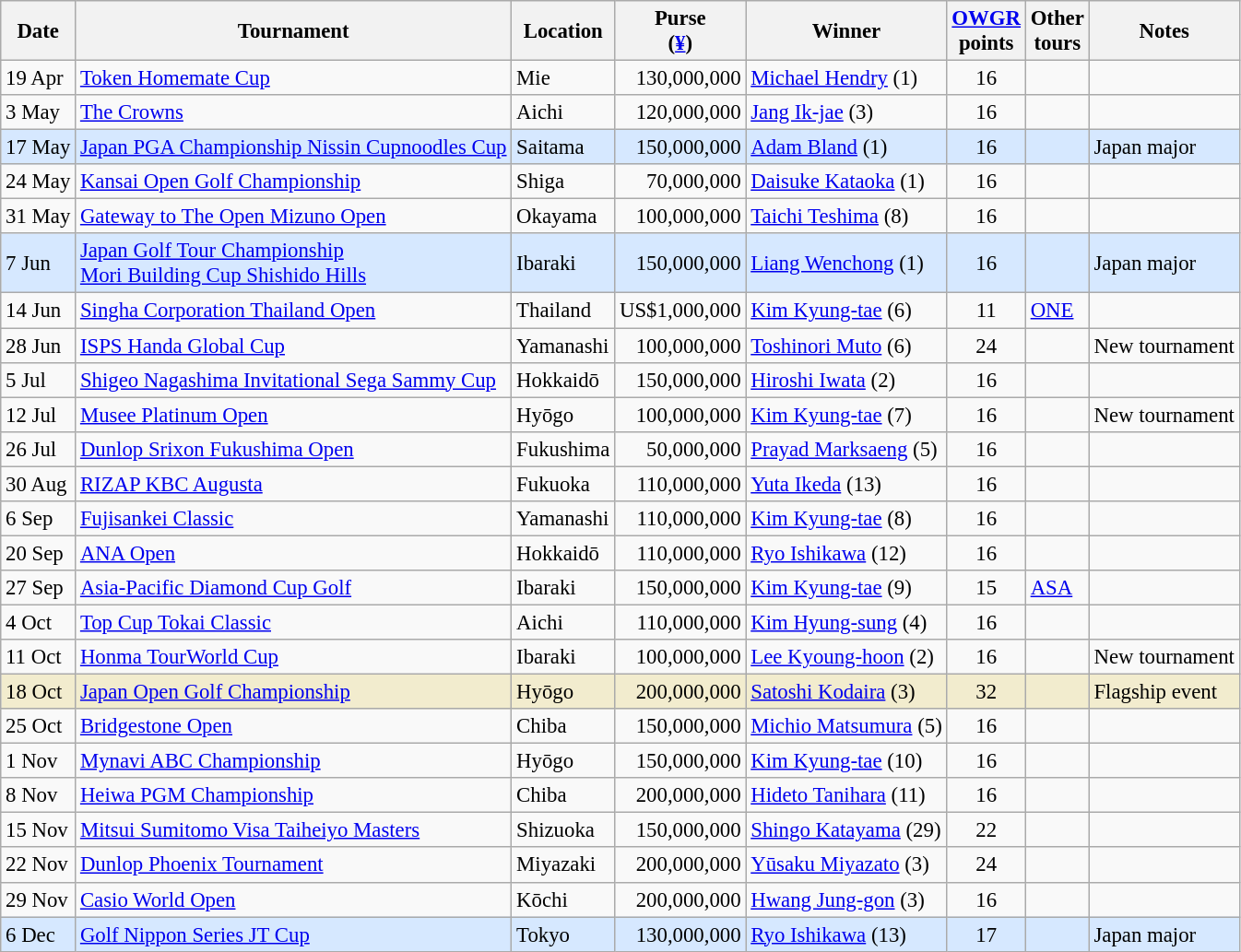<table class="wikitable" style="font-size:95%">
<tr>
<th>Date</th>
<th>Tournament</th>
<th>Location</th>
<th>Purse<br>(<a href='#'>¥</a>)</th>
<th>Winner</th>
<th><a href='#'>OWGR</a><br>points</th>
<th>Other<br>tours</th>
<th>Notes</th>
</tr>
<tr>
<td>19 Apr</td>
<td><a href='#'>Token Homemate Cup</a></td>
<td>Mie</td>
<td align=right>130,000,000</td>
<td> <a href='#'>Michael Hendry</a> (1)</td>
<td align=center>16</td>
<td></td>
<td></td>
</tr>
<tr>
<td>3 May</td>
<td><a href='#'>The Crowns</a></td>
<td>Aichi</td>
<td align=right>120,000,000</td>
<td> <a href='#'>Jang Ik-jae</a> (3)</td>
<td align=center>16</td>
<td></td>
<td></td>
</tr>
<tr style="background:#D6E8FF;">
<td>17 May</td>
<td><a href='#'>Japan PGA Championship Nissin Cupnoodles Cup</a></td>
<td>Saitama</td>
<td align=right>150,000,000</td>
<td> <a href='#'>Adam Bland</a> (1)</td>
<td align=center>16</td>
<td></td>
<td>Japan major</td>
</tr>
<tr>
<td>24 May</td>
<td><a href='#'>Kansai Open Golf Championship</a></td>
<td>Shiga</td>
<td align=right>70,000,000</td>
<td> <a href='#'>Daisuke Kataoka</a> (1)</td>
<td align=center>16</td>
<td></td>
<td></td>
</tr>
<tr>
<td>31 May</td>
<td><a href='#'>Gateway to The Open Mizuno Open</a></td>
<td>Okayama</td>
<td align=right>100,000,000</td>
<td> <a href='#'>Taichi Teshima</a> (8)</td>
<td align=center>16</td>
<td></td>
<td></td>
</tr>
<tr style="background:#D6E8FF;">
<td>7 Jun</td>
<td><a href='#'>Japan Golf Tour Championship<br>Mori Building Cup Shishido Hills</a></td>
<td>Ibaraki</td>
<td align=right>150,000,000</td>
<td> <a href='#'>Liang Wenchong</a> (1)</td>
<td align=center>16</td>
<td></td>
<td>Japan major</td>
</tr>
<tr>
<td>14 Jun</td>
<td><a href='#'>Singha Corporation Thailand Open</a></td>
<td>Thailand</td>
<td align=right>US$1,000,000</td>
<td> <a href='#'>Kim Kyung-tae</a> (6)</td>
<td align=center>11</td>
<td><a href='#'>ONE</a></td>
<td></td>
</tr>
<tr>
<td>28 Jun</td>
<td><a href='#'>ISPS Handa Global Cup</a></td>
<td>Yamanashi</td>
<td align=right>100,000,000</td>
<td> <a href='#'>Toshinori Muto</a> (6)</td>
<td align=center>24</td>
<td></td>
<td>New tournament</td>
</tr>
<tr>
<td>5 Jul</td>
<td><a href='#'>Shigeo Nagashima Invitational Sega Sammy Cup</a></td>
<td>Hokkaidō</td>
<td align=right>150,000,000</td>
<td> <a href='#'>Hiroshi Iwata</a> (2)</td>
<td align=center>16</td>
<td></td>
<td></td>
</tr>
<tr>
<td>12 Jul</td>
<td><a href='#'>Musee Platinum Open</a></td>
<td>Hyōgo</td>
<td align=right>100,000,000</td>
<td> <a href='#'>Kim Kyung-tae</a> (7)</td>
<td align=center>16</td>
<td></td>
<td>New tournament</td>
</tr>
<tr>
<td>26 Jul</td>
<td><a href='#'>Dunlop Srixon Fukushima Open</a></td>
<td>Fukushima</td>
<td align=right>50,000,000</td>
<td> <a href='#'>Prayad Marksaeng</a> (5)</td>
<td align=center>16</td>
<td></td>
<td></td>
</tr>
<tr>
<td>30 Aug</td>
<td><a href='#'>RIZAP KBC Augusta</a></td>
<td>Fukuoka</td>
<td align=right>110,000,000</td>
<td> <a href='#'>Yuta Ikeda</a> (13)</td>
<td align=center>16</td>
<td></td>
<td></td>
</tr>
<tr>
<td>6 Sep</td>
<td><a href='#'>Fujisankei Classic</a></td>
<td>Yamanashi</td>
<td align=right>110,000,000</td>
<td> <a href='#'>Kim Kyung-tae</a> (8)</td>
<td align=center>16</td>
<td></td>
<td></td>
</tr>
<tr>
<td>20 Sep</td>
<td><a href='#'>ANA Open</a></td>
<td>Hokkaidō</td>
<td align=right>110,000,000</td>
<td> <a href='#'>Ryo Ishikawa</a> (12)</td>
<td align=center>16</td>
<td></td>
<td></td>
</tr>
<tr>
<td>27 Sep</td>
<td><a href='#'>Asia-Pacific Diamond Cup Golf</a></td>
<td>Ibaraki</td>
<td align=right>150,000,000</td>
<td> <a href='#'>Kim Kyung-tae</a> (9)</td>
<td align=center>15</td>
<td><a href='#'>ASA</a></td>
<td></td>
</tr>
<tr>
<td>4 Oct</td>
<td><a href='#'>Top Cup Tokai Classic</a></td>
<td>Aichi</td>
<td align=right>110,000,000</td>
<td> <a href='#'>Kim Hyung-sung</a> (4)</td>
<td align=center>16</td>
<td></td>
<td></td>
</tr>
<tr>
<td>11 Oct</td>
<td><a href='#'>Honma TourWorld Cup</a></td>
<td>Ibaraki</td>
<td align=right>100,000,000</td>
<td> <a href='#'>Lee Kyoung-hoon</a> (2)</td>
<td align=center>16</td>
<td></td>
<td>New tournament</td>
</tr>
<tr style="background:#f2ecce;">
<td>18 Oct</td>
<td><a href='#'>Japan Open Golf Championship</a></td>
<td>Hyōgo</td>
<td align=right>200,000,000</td>
<td> <a href='#'>Satoshi Kodaira</a> (3)</td>
<td align=center>32</td>
<td></td>
<td>Flagship event</td>
</tr>
<tr>
<td>25 Oct</td>
<td><a href='#'>Bridgestone Open</a></td>
<td>Chiba</td>
<td align=right>150,000,000</td>
<td> <a href='#'>Michio Matsumura</a> (5)</td>
<td align=center>16</td>
<td></td>
<td></td>
</tr>
<tr>
<td>1 Nov</td>
<td><a href='#'>Mynavi ABC Championship</a></td>
<td>Hyōgo</td>
<td align=right>150,000,000</td>
<td> <a href='#'>Kim Kyung-tae</a> (10)</td>
<td align=center>16</td>
<td></td>
<td></td>
</tr>
<tr>
<td>8 Nov</td>
<td><a href='#'>Heiwa PGM Championship</a></td>
<td>Chiba</td>
<td align=right>200,000,000</td>
<td> <a href='#'>Hideto Tanihara</a> (11)</td>
<td align=center>16</td>
<td></td>
<td></td>
</tr>
<tr>
<td>15 Nov</td>
<td><a href='#'>Mitsui Sumitomo Visa Taiheiyo Masters</a></td>
<td>Shizuoka</td>
<td align=right>150,000,000</td>
<td> <a href='#'>Shingo Katayama</a> (29)</td>
<td align=center>22</td>
<td></td>
<td></td>
</tr>
<tr>
<td>22 Nov</td>
<td><a href='#'>Dunlop Phoenix Tournament</a></td>
<td>Miyazaki</td>
<td align=right>200,000,000</td>
<td> <a href='#'>Yūsaku Miyazato</a> (3)</td>
<td align=center>24</td>
<td></td>
<td></td>
</tr>
<tr>
<td>29 Nov</td>
<td><a href='#'>Casio World Open</a></td>
<td>Kōchi</td>
<td align=right>200,000,000</td>
<td> <a href='#'>Hwang Jung-gon</a> (3)</td>
<td align=center>16</td>
<td></td>
<td></td>
</tr>
<tr style="background:#D6E8FF;">
<td>6 Dec</td>
<td><a href='#'>Golf Nippon Series JT Cup</a></td>
<td>Tokyo</td>
<td align=right>130,000,000</td>
<td> <a href='#'>Ryo Ishikawa</a> (13)</td>
<td align=center>17</td>
<td></td>
<td>Japan major</td>
</tr>
</table>
